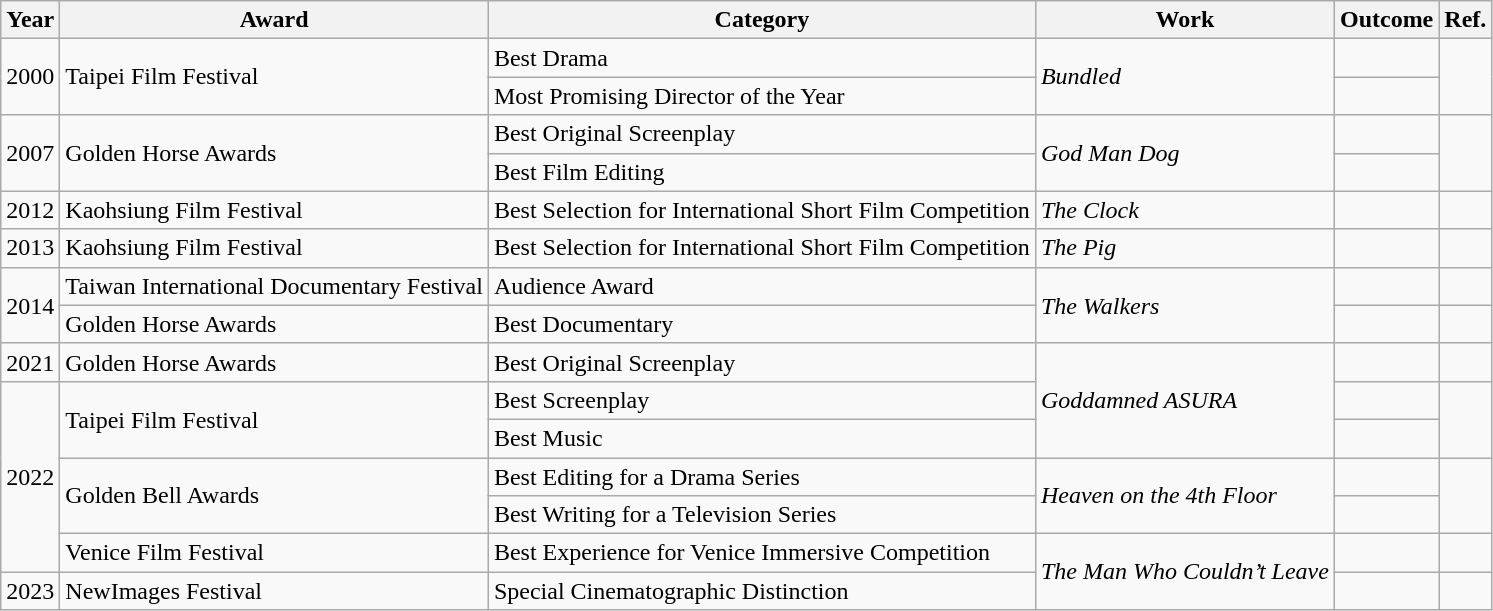<table class="wikitable">
<tr>
<th>Year</th>
<th>Award</th>
<th>Category</th>
<th>Work</th>
<th>Outcome</th>
<th>Ref.</th>
</tr>
<tr>
<td rowspan="2">2000</td>
<td rowspan="2">Taipei Film Festival</td>
<td>Best Drama</td>
<td rowspan="2"><em>Bundled</em></td>
<td></td>
<td rowspan="2"></td>
</tr>
<tr>
<td>Most Promising Director of the Year</td>
<td></td>
</tr>
<tr>
<td rowspan="2">2007</td>
<td rowspan="2">Golden Horse Awards</td>
<td>Best Original Screenplay</td>
<td rowspan="2"><em>God Man Dog</em></td>
<td></td>
<td rowspan="2"></td>
</tr>
<tr>
<td>Best Film Editing</td>
<td></td>
</tr>
<tr>
<td>2012</td>
<td>Kaohsiung Film Festival</td>
<td>Best Selection for International Short Film Competition</td>
<td><em>The Clock</em></td>
<td></td>
<td></td>
</tr>
<tr>
<td>2013</td>
<td>Kaohsiung Film Festival</td>
<td>Best Selection for International Short Film Competition</td>
<td><em>The Pig</em></td>
<td></td>
<td></td>
</tr>
<tr>
<td rowspan="2">2014</td>
<td>Taiwan International Documentary Festival</td>
<td>Audience Award</td>
<td rowspan="2"><em>The Walkers</em></td>
<td></td>
<td></td>
</tr>
<tr>
<td>Golden Horse Awards</td>
<td>Best Documentary</td>
<td></td>
<td></td>
</tr>
<tr>
<td>2021</td>
<td>Golden Horse Awards</td>
<td>Best Original Screenplay</td>
<td rowspan="3"><em>Goddamned ASURA</em></td>
<td></td>
<td></td>
</tr>
<tr>
<td rowspan="5">2022</td>
<td rowspan="2">Taipei Film Festival</td>
<td>Best Screenplay</td>
<td></td>
<td rowspan="2"></td>
</tr>
<tr>
<td>Best Music</td>
<td></td>
</tr>
<tr>
<td rowspan="2">Golden Bell Awards</td>
<td>Best Editing for a Drama Series</td>
<td rowspan="2"><em>Heaven on the 4th Floor</em></td>
<td></td>
<td rowspan="2"></td>
</tr>
<tr>
<td>Best Writing for a Television Series</td>
<td></td>
</tr>
<tr>
<td>Venice Film Festival</td>
<td>Best Experience for Venice Immersive Competition</td>
<td rowspan="2"><em>The Man Who Couldn’t Leave</em></td>
<td></td>
<td></td>
</tr>
<tr>
<td>2023</td>
<td>NewImages Festival</td>
<td>Special Cinematographic Distinction</td>
<td></td>
<td></td>
</tr>
</table>
